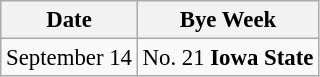<table class="wikitable" style="font-size:95%;">
<tr>
<th>Date</th>
<th colspan="1">Bye Week</th>
</tr>
<tr>
<td>September 14</td>
<td>No. 21 <strong>Iowa State</strong></td>
</tr>
</table>
